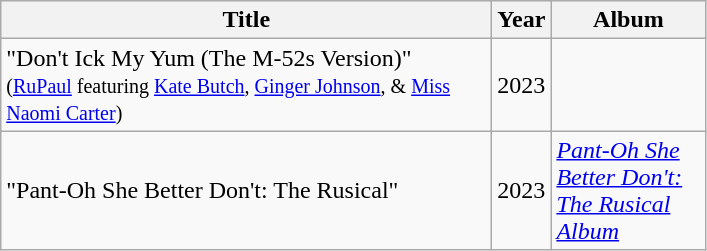<table class="wikitable plainrowheaders" style="text-align:left;">
<tr>
<th scope="col"  style="width:20em;">Title</th>
<th scope="col"  style="width:2em;">Year</th>
<th scope="col"  style="width:6em;">Album</th>
</tr>
<tr>
<td scope="row">"Don't Ick My Yum (The M-52s Version)"<br><small>(<a href='#'>RuPaul</a> featuring <a href='#'>Kate Butch</a>, <a href='#'>Ginger Johnson</a>, & <a href='#'>Miss Naomi Carter</a>)</small></td>
<td>2023</td>
<td></td>
</tr>
<tr>
<td scope="row">"Pant-Oh She Better Don't: The Rusical"</td>
<td>2023</td>
<td><em><a href='#'>Pant-Oh She Better Don't: The Rusical Album</a></em></td>
</tr>
</table>
